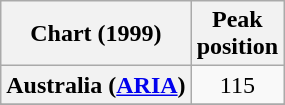<table class="wikitable sortable plainrowheaders" style="text-align:center">
<tr>
<th scope="col">Chart (1999)</th>
<th scope="col">Peak<br>position</th>
</tr>
<tr>
<th scope="row">Australia (<a href='#'>ARIA</a>)</th>
<td>115</td>
</tr>
<tr>
</tr>
<tr>
</tr>
<tr>
</tr>
<tr>
</tr>
<tr>
</tr>
<tr>
</tr>
<tr>
</tr>
<tr>
</tr>
<tr>
</tr>
</table>
